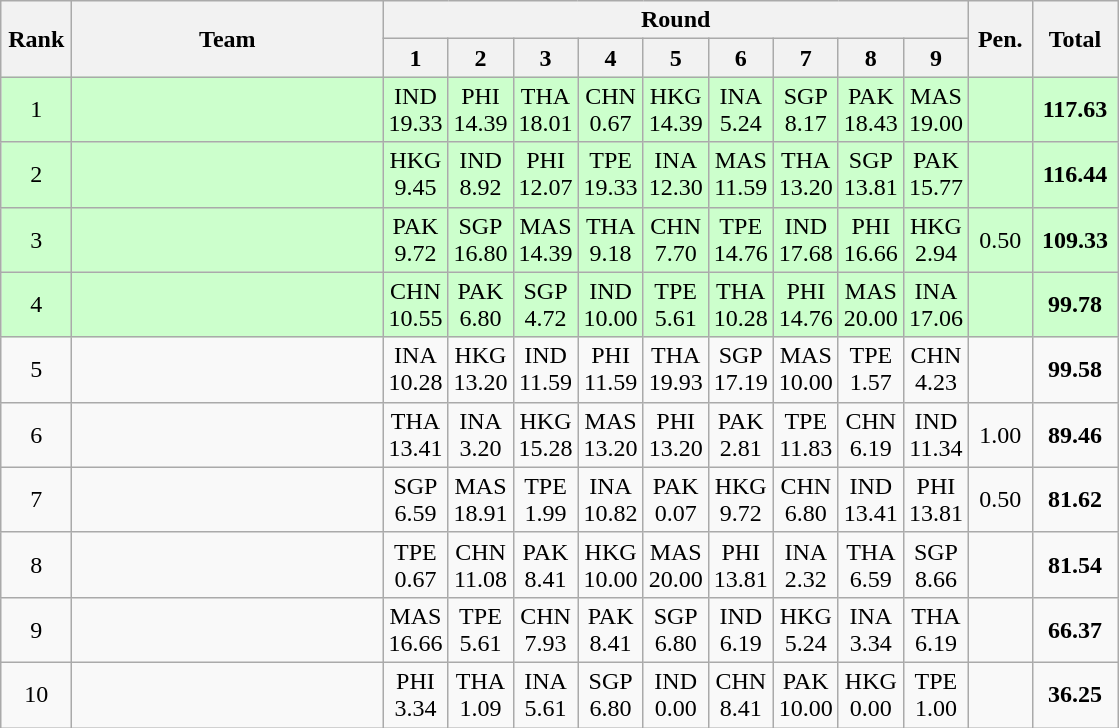<table class=wikitable style="text-align:center">
<tr>
<th rowspan="2" width=40>Rank</th>
<th rowspan="2" width=200>Team</th>
<th colspan=9>Round</th>
<th rowspan=2 width=35>Pen.</th>
<th rowspan=2 width=50>Total</th>
</tr>
<tr>
<th width=35>1</th>
<th width=35>2</th>
<th width=35>3</th>
<th width=35>4</th>
<th width=35>5</th>
<th width=35>6</th>
<th width=35>7</th>
<th width=35>8</th>
<th width=35>9</th>
</tr>
<tr bgcolor="ccffcc">
<td>1</td>
<td align=left></td>
<td>IND<br>19.33</td>
<td>PHI<br>14.39</td>
<td>THA<br>18.01</td>
<td>CHN<br>0.67</td>
<td>HKG<br>14.39</td>
<td>INA<br>5.24</td>
<td>SGP<br>8.17</td>
<td>PAK<br>18.43</td>
<td>MAS<br>19.00</td>
<td></td>
<td><strong>117.63</strong></td>
</tr>
<tr bgcolor="ccffcc">
<td>2</td>
<td align=left></td>
<td>HKG<br>9.45</td>
<td>IND<br>8.92</td>
<td>PHI<br>12.07</td>
<td>TPE<br>19.33</td>
<td>INA<br>12.30</td>
<td>MAS<br>11.59</td>
<td>THA<br>13.20</td>
<td>SGP<br>13.81</td>
<td>PAK<br>15.77</td>
<td></td>
<td><strong>116.44</strong></td>
</tr>
<tr bgcolor="ccffcc">
<td>3</td>
<td align=left></td>
<td>PAK<br>9.72</td>
<td>SGP<br>16.80</td>
<td>MAS<br>14.39</td>
<td>THA<br>9.18</td>
<td>CHN<br>7.70</td>
<td>TPE<br>14.76</td>
<td>IND<br>17.68</td>
<td>PHI<br>16.66</td>
<td>HKG<br>2.94</td>
<td>0.50</td>
<td><strong>109.33</strong></td>
</tr>
<tr bgcolor="ccffcc">
<td>4</td>
<td align=left></td>
<td>CHN<br>10.55</td>
<td>PAK<br>6.80</td>
<td>SGP<br>4.72</td>
<td>IND<br>10.00</td>
<td>TPE<br>5.61</td>
<td>THA<br>10.28</td>
<td>PHI<br>14.76</td>
<td>MAS<br>20.00</td>
<td>INA<br>17.06</td>
<td></td>
<td><strong>99.78</strong></td>
</tr>
<tr>
<td>5</td>
<td align=left></td>
<td>INA<br>10.28</td>
<td>HKG<br>13.20</td>
<td>IND<br>11.59</td>
<td>PHI<br>11.59</td>
<td>THA<br>19.93</td>
<td>SGP<br>17.19</td>
<td>MAS<br>10.00</td>
<td>TPE<br>1.57</td>
<td>CHN<br>4.23</td>
<td></td>
<td><strong>99.58</strong></td>
</tr>
<tr>
<td>6</td>
<td align=left></td>
<td>THA<br>13.41</td>
<td>INA<br>3.20</td>
<td>HKG<br>15.28</td>
<td>MAS<br>13.20</td>
<td>PHI<br>13.20</td>
<td>PAK<br>2.81</td>
<td>TPE<br>11.83</td>
<td>CHN<br>6.19</td>
<td>IND<br>11.34</td>
<td>1.00</td>
<td><strong>89.46</strong></td>
</tr>
<tr>
<td>7</td>
<td align=left></td>
<td>SGP<br>6.59</td>
<td>MAS<br>18.91</td>
<td>TPE<br>1.99</td>
<td>INA<br>10.82</td>
<td>PAK<br>0.07</td>
<td>HKG<br>9.72</td>
<td>CHN<br>6.80</td>
<td>IND<br>13.41</td>
<td>PHI<br>13.81</td>
<td>0.50</td>
<td><strong>81.62</strong></td>
</tr>
<tr>
<td>8</td>
<td align=left></td>
<td>TPE<br>0.67</td>
<td>CHN<br>11.08</td>
<td>PAK<br>8.41</td>
<td>HKG<br>10.00</td>
<td>MAS<br>20.00</td>
<td>PHI<br>13.81</td>
<td>INA<br>2.32</td>
<td>THA<br>6.59</td>
<td>SGP<br>8.66</td>
<td></td>
<td><strong>81.54</strong></td>
</tr>
<tr>
<td>9</td>
<td align=left></td>
<td>MAS<br>16.66</td>
<td>TPE<br>5.61</td>
<td>CHN<br>7.93</td>
<td>PAK<br>8.41</td>
<td>SGP<br>6.80</td>
<td>IND<br>6.19</td>
<td>HKG<br>5.24</td>
<td>INA<br>3.34</td>
<td>THA<br>6.19</td>
<td></td>
<td><strong>66.37</strong></td>
</tr>
<tr>
<td>10</td>
<td align=left></td>
<td>PHI<br>3.34</td>
<td>THA<br>1.09</td>
<td>INA<br>5.61</td>
<td>SGP<br>6.80</td>
<td>IND<br>0.00</td>
<td>CHN<br>8.41</td>
<td>PAK<br>10.00</td>
<td>HKG<br>0.00</td>
<td>TPE<br>1.00</td>
<td></td>
<td><strong>36.25</strong></td>
</tr>
</table>
